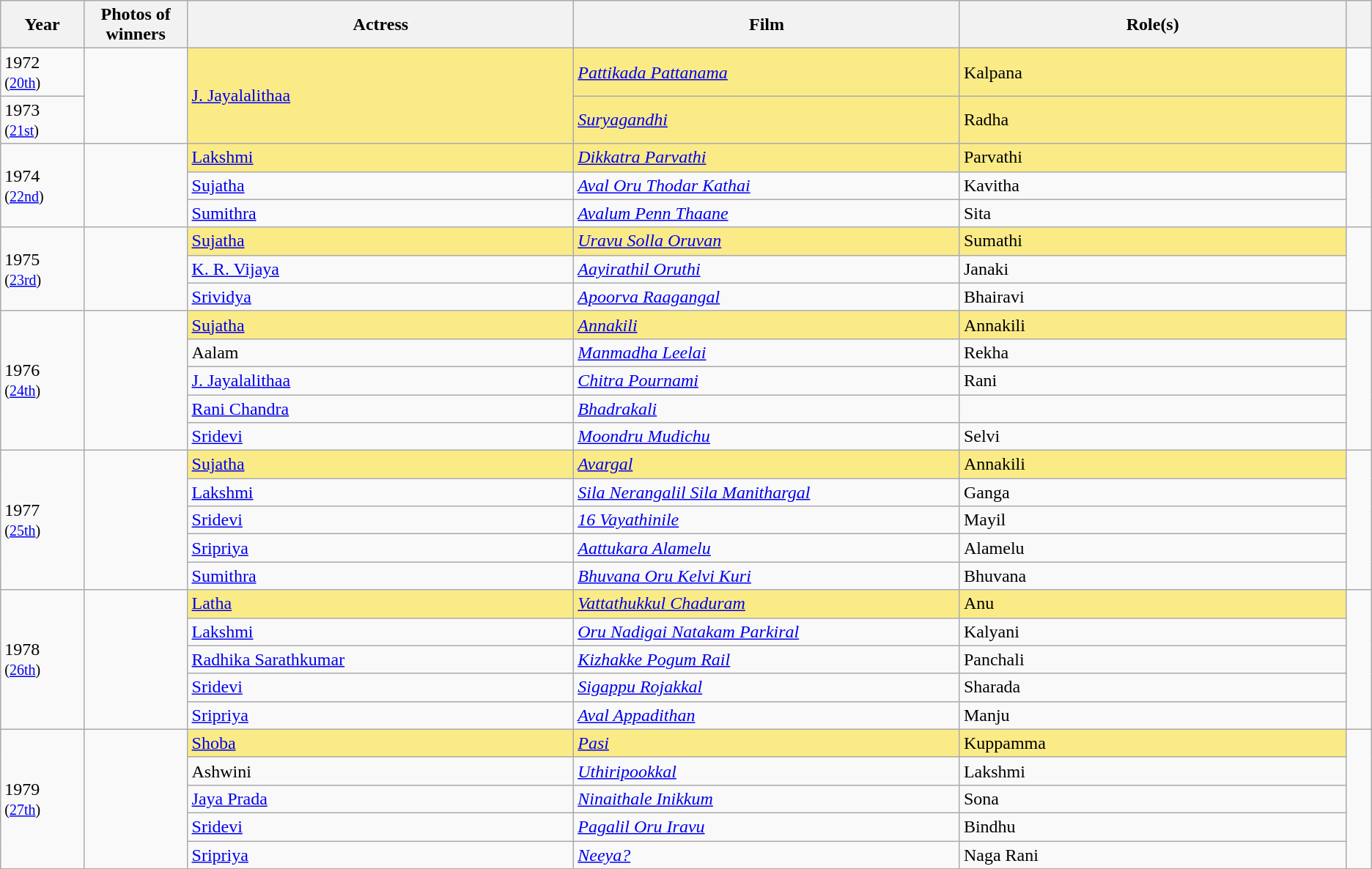<table class="wikitable sortable">
<tr>
<th scope="col" style="width:3%;">Year</th>
<th scope="col" style="width:3%;">Photos of winners</th>
<th scope="col" style="width:15%;">Actress</th>
<th scope="col" style="width:15%;">Film</th>
<th scope="col" style="width:15%;">Role(s)</th>
<th scope="col" style="width:1%;" class="unsortable"></th>
</tr>
<tr>
<td>1972 <br><small>(<a href='#'>20th</a>) </small></td>
<td rowspan="2"></td>
<td rowspan="2" style="background:#FAEB86;"><a href='#'>J. Jayalalithaa</a> </td>
<td style="background:#FAEB86;"><em><a href='#'>Pattikada Pattanama</a></em></td>
<td style="background:#FAEB86;">Kalpana</td>
<td style="text-align:center;"></td>
</tr>
<tr>
<td>1973 <br><small>(<a href='#'>21st</a>) </small></td>
<td style="background:#FAEB86;"><em><a href='#'>Suryagandhi</a></em></td>
<td style="background:#FAEB86;">Radha</td>
<td style="text-align:center;"></td>
</tr>
<tr>
<td rowspan="3">1974 <br><small>(<a href='#'>22nd</a>) </small></td>
<td rowspan="3"></td>
<td style="background:#FAEB86;"><a href='#'>Lakshmi</a> </td>
<td style="background:#FAEB86;"><em><a href='#'>Dikkatra Parvathi</a></em></td>
<td style="background:#FAEB86;">Parvathi</td>
<td rowspan="3" style="text-align:center;"></td>
</tr>
<tr>
<td><a href='#'>Sujatha</a></td>
<td><em><a href='#'>Aval Oru Thodar Kathai</a></em></td>
<td>Kavitha</td>
</tr>
<tr>
<td><a href='#'>Sumithra</a></td>
<td><em><a href='#'>Avalum Penn Thaane</a></em></td>
<td>Sita</td>
</tr>
<tr>
<td rowspan="3">1975 <br><small>(<a href='#'>23rd</a>) </small></td>
<td rowspan="3"></td>
<td style="background:#FAEB86;"><a href='#'>Sujatha</a> </td>
<td style="background:#FAEB86;"><em><a href='#'>Uravu Solla Oruvan</a></em></td>
<td style="background:#FAEB86;">Sumathi</td>
<td rowspan="3" style="text-align:center;"></td>
</tr>
<tr>
<td><a href='#'>K. R. Vijaya</a></td>
<td><em><a href='#'>Aayirathil Oruthi</a></em></td>
<td>Janaki</td>
</tr>
<tr>
<td><a href='#'>Srividya</a></td>
<td><em><a href='#'>Apoorva Raagangal</a></em></td>
<td>Bhairavi</td>
</tr>
<tr>
<td rowspan="5">1976 <br><small>(<a href='#'>24th</a>) </small></td>
<td rowspan="5"></td>
<td style="background:#FAEB86;"><a href='#'>Sujatha</a> </td>
<td style="background:#FAEB86;"><em><a href='#'>Annakili</a></em></td>
<td style="background:#FAEB86;">Annakili</td>
<td rowspan="5" style="text-align:center;"></td>
</tr>
<tr>
<td>Aalam</td>
<td><a href='#'><em>Manmadha Leelai</em></a></td>
<td>Rekha</td>
</tr>
<tr>
<td><a href='#'>J. Jayalalithaa</a></td>
<td><a href='#'><em>Chitra Pournami</em></a></td>
<td>Rani</td>
</tr>
<tr>
<td><a href='#'>Rani Chandra</a></td>
<td><a href='#'><em>Bhadrakali</em></a></td>
<td></td>
</tr>
<tr>
<td><a href='#'>Sridevi</a></td>
<td><em><a href='#'>Moondru Mudichu</a></em></td>
<td>Selvi</td>
</tr>
<tr>
<td rowspan="5">1977 <br><small>(<a href='#'>25th</a>) </small></td>
<td rowspan="5"></td>
<td style="background:#FAEB86;"><a href='#'>Sujatha</a> </td>
<td style="background:#FAEB86;"><em><a href='#'>Avargal</a></em></td>
<td style="background:#FAEB86;">Annakili</td>
<td rowspan="5" style="text-align:center;"></td>
</tr>
<tr>
<td><a href='#'>Lakshmi</a></td>
<td><a href='#'><em>Sila Nerangalil Sila Manithargal</em></a></td>
<td>Ganga</td>
</tr>
<tr>
<td><a href='#'>Sridevi</a></td>
<td><em><a href='#'>16 Vayathinile</a></em></td>
<td>Mayil</td>
</tr>
<tr>
<td><a href='#'>Sripriya</a></td>
<td><em><a href='#'>Aattukara Alamelu</a></em></td>
<td>Alamelu</td>
</tr>
<tr>
<td><a href='#'>Sumithra</a></td>
<td><em><a href='#'>Bhuvana Oru Kelvi Kuri</a></em></td>
<td>Bhuvana</td>
</tr>
<tr>
<td rowspan="5">1978 <br><small>(<a href='#'>26th</a>) </small></td>
<td rowspan="5" style="text-align:center"></td>
<td style="background:#FAEB86;"><a href='#'>Latha</a>  </td>
<td style="background:#FAEB86;"><em><a href='#'>Vattathukkul Chaduram</a></em></td>
<td style="background:#FAEB86;">Anu</td>
<td rowspan="5" style="text-align:center;"></td>
</tr>
<tr>
<td><a href='#'>Lakshmi</a></td>
<td><em><a href='#'>Oru Nadigai Natakam Parkiral</a></em></td>
<td>Kalyani</td>
</tr>
<tr>
<td><a href='#'>Radhika Sarathkumar</a></td>
<td><em><a href='#'>Kizhakke Pogum Rail</a></em></td>
<td>Panchali</td>
</tr>
<tr>
<td><a href='#'>Sridevi</a></td>
<td><em><a href='#'>Sigappu Rojakkal</a></em></td>
<td>Sharada</td>
</tr>
<tr>
<td><a href='#'>Sripriya</a></td>
<td><em><a href='#'>Aval Appadithan</a></em></td>
<td>Manju</td>
</tr>
<tr>
<td rowspan="5">1979 <br><small>(<a href='#'>27th</a>) </small></td>
<td rowspan="5" style="text-align:center"></td>
<td style="background:#FAEB86;"><a href='#'>Shoba</a>  </td>
<td style="background:#FAEB86;"><a href='#'><em>Pasi</em></a></td>
<td style="background:#FAEB86;">Kuppamma</td>
<td rowspan="5" style="text-align:center;"></td>
</tr>
<tr>
<td>Ashwini</td>
<td><em><a href='#'>Uthiripookkal</a></em></td>
<td>Lakshmi</td>
</tr>
<tr>
<td><a href='#'>Jaya Prada</a></td>
<td><a href='#'><em>Ninaithale Inikkum</em></a></td>
<td>Sona</td>
</tr>
<tr>
<td><a href='#'>Sridevi</a></td>
<td><em><a href='#'>Pagalil Oru Iravu</a></em></td>
<td>Bindhu</td>
</tr>
<tr>
<td><a href='#'>Sripriya</a></td>
<td><em><a href='#'>Neeya?</a></em></td>
<td>Naga Rani</td>
</tr>
</table>
